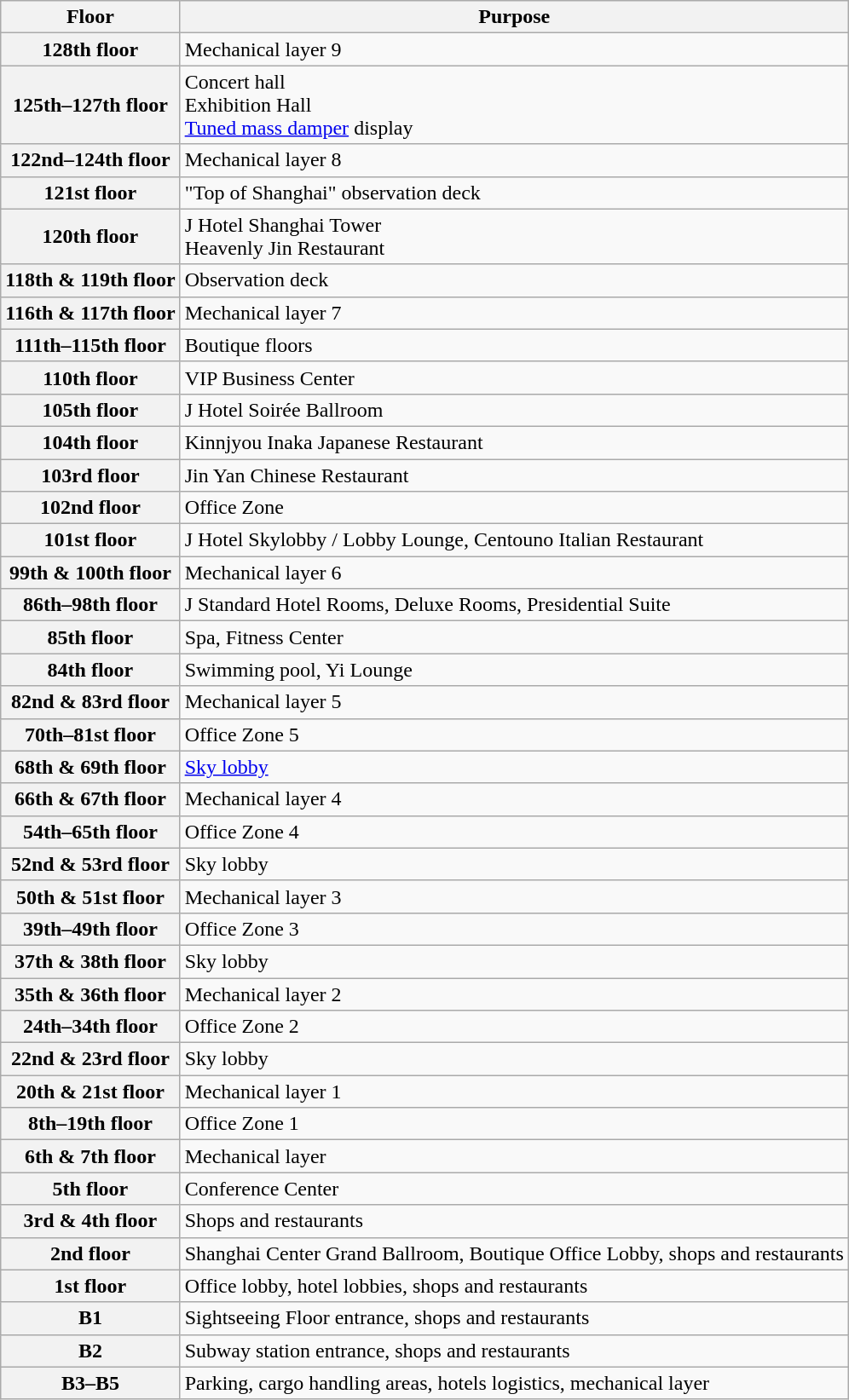<table class="wikitable plainrowheaders">
<tr>
<th scope="col">Floor</th>
<th scope="col">Purpose</th>
</tr>
<tr>
<th scope="row">128th floor</th>
<td>Mechanical layer 9</td>
</tr>
<tr>
<th scope="row">125th–127th floor</th>
<td>Concert hall<br>Exhibition Hall<br><a href='#'>Tuned mass damper</a> display</td>
</tr>
<tr>
<th scope="row">122nd–124th floor</th>
<td>Mechanical layer 8</td>
</tr>
<tr>
<th scope="row">121st floor</th>
<td>"Top of Shanghai" observation deck</td>
</tr>
<tr>
<th scope="row">120th floor</th>
<td>J Hotel Shanghai Tower<br>Heavenly Jin Restaurant</td>
</tr>
<tr>
<th scope="row">118th & 119th floor</th>
<td>Observation deck</td>
</tr>
<tr>
<th scope="row">116th & 117th floor</th>
<td>Mechanical layer 7</td>
</tr>
<tr>
<th scope="row">111th–115th floor</th>
<td>Boutique floors</td>
</tr>
<tr>
<th scope="row">110th floor</th>
<td>VIP Business Center</td>
</tr>
<tr>
<th scope="row">105th floor</th>
<td>J Hotel Soirée Ballroom</td>
</tr>
<tr>
<th scope="row">104th floor</th>
<td>Kinnjyou Inaka Japanese Restaurant</td>
</tr>
<tr>
<th scope="row">103rd floor</th>
<td>Jin Yan Chinese Restaurant</td>
</tr>
<tr>
<th scope="row">102nd floor</th>
<td>Office Zone</td>
</tr>
<tr>
<th scope="row">101st floor</th>
<td>J Hotel Skylobby / Lobby Lounge, Centouno Italian Restaurant</td>
</tr>
<tr>
<th scope="row">99th & 100th floor</th>
<td>Mechanical layer 6</td>
</tr>
<tr>
<th scope="row">86th–98th floor</th>
<td>J Standard Hotel Rooms, Deluxe Rooms, Presidential Suite</td>
</tr>
<tr>
<th scope="row">85th floor</th>
<td>Spa, Fitness Center</td>
</tr>
<tr>
<th scope="row">84th floor</th>
<td>Swimming pool, Yi Lounge</td>
</tr>
<tr>
<th scope="row">82nd & 83rd floor</th>
<td>Mechanical layer 5</td>
</tr>
<tr>
<th scope="row">70th–81st floor</th>
<td>Office Zone 5</td>
</tr>
<tr>
<th scope="row">68th & 69th floor</th>
<td><a href='#'>Sky lobby</a></td>
</tr>
<tr>
<th scope="row">66th & 67th floor</th>
<td>Mechanical layer 4</td>
</tr>
<tr>
<th scope="row">54th–65th floor</th>
<td>Office Zone 4</td>
</tr>
<tr>
<th scope="row">52nd & 53rd floor</th>
<td>Sky lobby</td>
</tr>
<tr>
<th scope="row">50th & 51st floor</th>
<td>Mechanical layer 3</td>
</tr>
<tr>
<th scope="row">39th–49th floor</th>
<td>Office Zone 3</td>
</tr>
<tr>
<th scope="row">37th & 38th floor</th>
<td>Sky lobby</td>
</tr>
<tr>
<th scope="row">35th & 36th floor</th>
<td>Mechanical layer 2</td>
</tr>
<tr>
<th scope="row">24th–34th floor</th>
<td>Office Zone 2</td>
</tr>
<tr>
<th scope="row">22nd & 23rd floor</th>
<td>Sky lobby</td>
</tr>
<tr>
<th scope="row">20th & 21st floor</th>
<td>Mechanical layer 1</td>
</tr>
<tr>
<th scope="row">8th–19th floor</th>
<td>Office Zone 1</td>
</tr>
<tr>
<th scope="row">6th & 7th floor</th>
<td>Mechanical layer</td>
</tr>
<tr>
<th scope="row">5th floor</th>
<td>Conference Center</td>
</tr>
<tr>
<th scope="row">3rd & 4th floor</th>
<td>Shops and restaurants</td>
</tr>
<tr>
<th scope="row">2nd floor</th>
<td>Shanghai Center Grand Ballroom, Boutique Office Lobby, shops and restaurants</td>
</tr>
<tr>
<th scope="row">1st floor</th>
<td>Office lobby, hotel lobbies, shops and restaurants</td>
</tr>
<tr>
<th scope="row">B1</th>
<td>Sightseeing Floor entrance, shops and restaurants</td>
</tr>
<tr>
<th scope="row">B2</th>
<td>Subway station entrance, shops and restaurants</td>
</tr>
<tr>
<th scope="row">B3–B5</th>
<td>Parking, cargo handling areas, hotels logistics, mechanical layer</td>
</tr>
</table>
